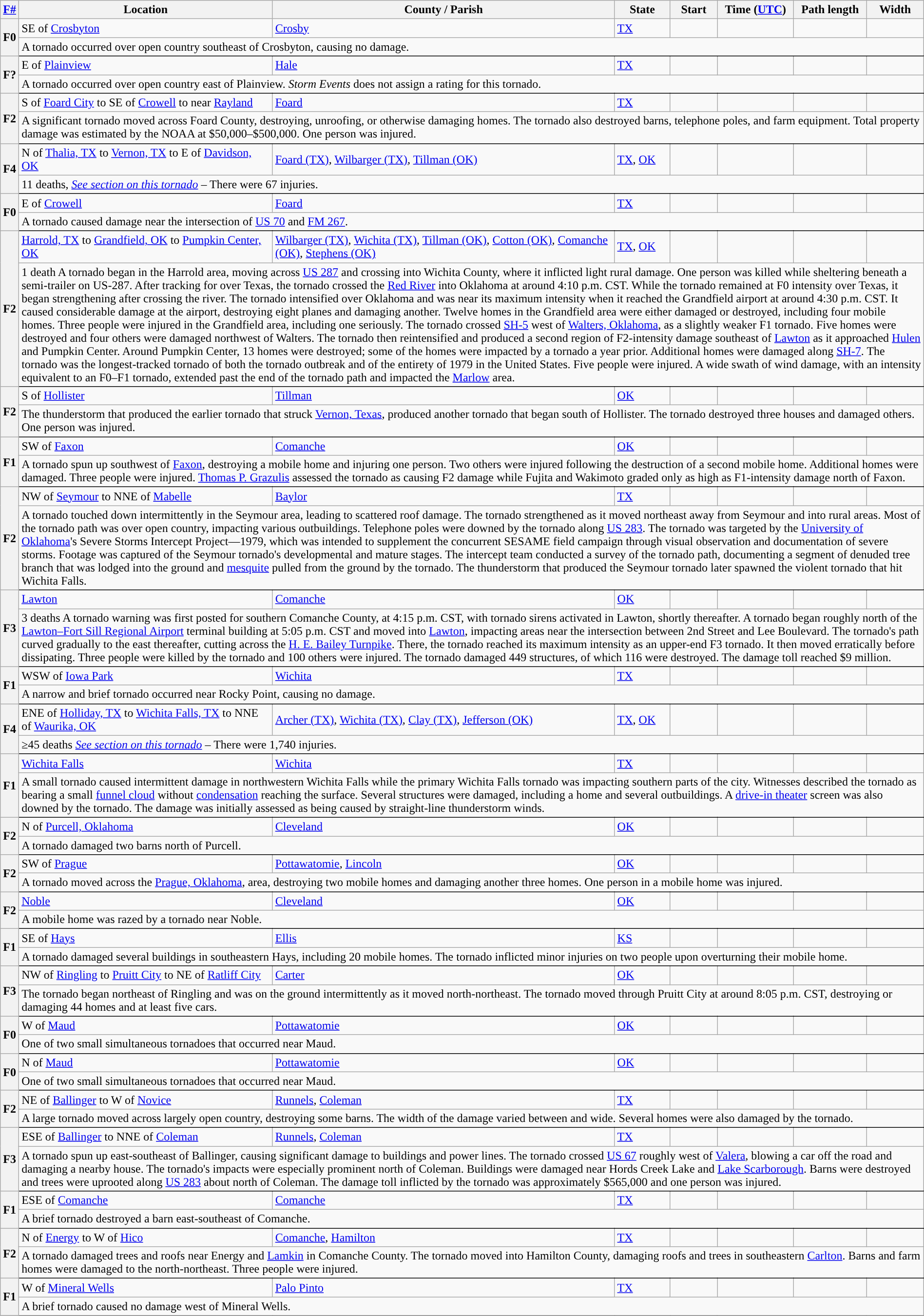<table class="wikitable sortable collapsible" style="width:100%;">
<tr>
<th scope="col" width="2%" align="center"><a href='#'>F#</a></th>
<th scope="col" align="center" class="unsortable">Location</th>
<th scope="col" align="center" class="unsortable">County / Parish</th>
<th scope="col" align="center">State</th>
<th scope="col" align="center">Start </th>
<th scope="col" align="center">Time (<a href='#'>UTC</a>)</th>
<th scope="col" align="center">Path length</th>
<th scope="col" align="center">Width</th>
</tr>
<tr>
<th scope="row" rowspan="2" style="background-color:#">F0</th>
<td>SE of <a href='#'>Crosbyton</a></td>
<td><a href='#'>Crosby</a></td>
<td><a href='#'>TX</a></td>
<td></td>
<td></td>
<td></td>
<td></td>
</tr>
<tr class="expand-child">
<td colspan="8" style=" border-bottom: 1px solid black;">A tornado occurred over open country southeast of Crosbyton, causing no damage.</td>
</tr>
<tr>
<th scope="row" rowspan="2" style="background-color:#">F?</th>
<td>E of <a href='#'>Plainview</a></td>
<td><a href='#'>Hale</a></td>
<td><a href='#'>TX</a></td>
<td></td>
<td></td>
<td></td>
<td></td>
</tr>
<tr class="expand-child">
<td colspan="8" style=" border-bottom: 1px solid black;">A tornado occurred over open country east of Plainview. <em>Storm Events</em> does not assign a rating for this tornado.</td>
</tr>
<tr>
<th scope="row" rowspan="2" style="background-color:#">F2</th>
<td>S of <a href='#'>Foard City</a> to SE of <a href='#'>Crowell</a> to near <a href='#'>Rayland</a></td>
<td><a href='#'>Foard</a></td>
<td><a href='#'>TX</a></td>
<td></td>
<td></td>
<td></td>
<td></td>
</tr>
<tr class="expand-child">
<td colspan="8" style=" border-bottom: 1px solid black;">A significant tornado moved across Foard County, destroying, unroofing, or otherwise damaging homes. The tornado also destroyed barns, telephone poles, and farm equipment. Total property damage was estimated by the NOAA at $50,000–$500,000. One person was injured.</td>
</tr>
<tr>
<th scope="row" rowspan="2" style="background-color:#">F4</th>
<td>N of <a href='#'>Thalia, TX</a> to <a href='#'>Vernon, TX</a> to E of <a href='#'>Davidson, OK</a></td>
<td><a href='#'>Foard (TX)</a>, <a href='#'>Wilbarger (TX)</a>, <a href='#'>Tillman (OK)</a></td>
<td><a href='#'>TX</a>, <a href='#'>OK</a></td>
<td></td>
<td></td>
<td></td>
<td></td>
</tr>
<tr class="expand-child">
<td colspan="8" style=" border-bottom: 1px solid black;">11 deaths, <em><a href='#'>See section on this tornado</a></em> – There were 67 injuries.</td>
</tr>
<tr>
<th scope="row" rowspan="2" style="background-color:#">F0</th>
<td>E of <a href='#'>Crowell</a></td>
<td><a href='#'>Foard</a></td>
<td><a href='#'>TX</a></td>
<td></td>
<td></td>
<td></td>
<td></td>
</tr>
<tr class="expand-child">
<td colspan="8" style=" border-bottom: 1px solid black;">A tornado caused damage near the intersection of <a href='#'>US 70</a> and <a href='#'>FM 267</a>.</td>
</tr>
<tr>
<th scope="row" rowspan="2" style="background-color:#">F2</th>
<td><a href='#'>Harrold, TX</a> to <a href='#'>Grandfield, OK</a> to <a href='#'>Pumpkin Center, OK</a></td>
<td><a href='#'>Wilbarger (TX)</a>, <a href='#'>Wichita (TX)</a>, <a href='#'>Tillman (OK)</a>, <a href='#'>Cotton (OK)</a>, <a href='#'>Comanche (OK)</a>, <a href='#'>Stephens (OK)</a></td>
<td><a href='#'>TX</a>, <a href='#'>OK</a></td>
<td></td>
<td></td>
<td></td>
<td></td>
</tr>
<tr class="expand-child">
<td colspan="8" style=" border-bottom: 1px solid black;">1 death  A tornado began in the Harrold area, moving across <a href='#'>US 287</a> and crossing into Wichita County, where it inflicted light rural damage. One person was killed while sheltering beneath a semi-trailer on US-287. After tracking for  over Texas, the tornado crossed the <a href='#'>Red River</a> into Oklahoma at around 4:10 p.m. CST. While the tornado remained at F0 intensity over Texas, it began strengthening after crossing the river. The tornado intensified over Oklahoma and was near its maximum intensity when it reached the Grandfield airport at around 4:30 p.m. CST. It caused considerable damage at the airport, destroying eight planes and damaging another. Twelve homes in the Grandfield area were either damaged or destroyed, including four mobile homes. Three people were injured in the Grandfield area, including one seriously. The tornado crossed <a href='#'>SH-5</a> west of <a href='#'>Walters, Oklahoma</a>, as a slightly weaker F1 tornado. Five homes were destroyed and four others were damaged northwest of Walters. The tornado then reintensified and produced a second region of F2-intensity damage  southeast of <a href='#'>Lawton</a> as it approached <a href='#'>Hulen</a> and Pumpkin Center. Around Pumpkin Center, 13 homes were destroyed; some of the homes were impacted by a tornado a year prior. Additional homes were damaged along <a href='#'>SH-7</a>. The tornado was the longest-tracked tornado of both the tornado outbreak and of the entirety of 1979 in the United States. Five people were injured. A  wide swath of wind damage, with an intensity equivalent to an F0–F1 tornado, extended past the end of the tornado path and impacted the <a href='#'>Marlow</a> area.</td>
</tr>
<tr>
<th scope="row" rowspan="2" style="background-color:#">F2</th>
<td>S of <a href='#'>Hollister</a></td>
<td><a href='#'>Tillman</a></td>
<td><a href='#'>OK</a></td>
<td></td>
<td></td>
<td></td>
<td></td>
</tr>
<tr class="expand-child">
<td colspan="8" style=" border-bottom: 1px solid black;">The thunderstorm that produced the earlier tornado that struck <a href='#'>Vernon, Texas</a>, produced another tornado that began  south of Hollister. The tornado destroyed three houses and damaged others. One person was injured.</td>
</tr>
<tr>
<th scope="row" rowspan="2" style="background-color:#">F1</th>
<td>SW of <a href='#'>Faxon</a></td>
<td><a href='#'>Comanche</a></td>
<td><a href='#'>OK</a></td>
<td></td>
<td></td>
<td></td>
<td></td>
</tr>
<tr class="expand-child">
<td colspan="8" style=" border-bottom: 1px solid black;">A tornado spun up  southwest of <a href='#'>Faxon</a>, destroying a mobile home and injuring one person. Two others were injured following the destruction of a second mobile home. Additional homes were damaged. Three people were injured. <a href='#'>Thomas P. Grazulis</a> assessed the tornado as causing F2 damage while Fujita and Wakimoto graded only as high as F1-intensity damage north of Faxon.</td>
</tr>
<tr>
<th scope="row" rowspan="2" style="background-color:#">F2</th>
<td>NW of <a href='#'>Seymour</a> to NNE of <a href='#'>Mabelle</a></td>
<td><a href='#'>Baylor</a></td>
<td><a href='#'>TX</a></td>
<td></td>
<td></td>
<td></td>
<td></td>
</tr>
<tr class="expand-child">
<td colspan="8" style=" border-bottom: 1px solid black;">A tornado touched down intermittently in the Seymour area, leading to scattered roof damage. The tornado strengthened as it moved northeast away from Seymour and into rural areas. Most of the tornado path was over open country, impacting various outbuildings. Telephone poles were downed by the tornado along <a href='#'>US 283</a>. The tornado was targeted by the <a href='#'>University of Oklahoma</a>'s Severe Storms Intercept Project—1979, which was intended to supplement the concurrent SESAME field campaign through visual observation and documentation of severe storms. Footage was captured of the Seymour tornado's developmental and mature stages. The intercept team conducted a survey of the tornado path, documenting a segment of denuded tree branch that was lodged  into the ground and <a href='#'>mesquite</a> pulled from the ground by the tornado. The thunderstorm that produced the Seymour tornado later spawned the violent tornado that hit Wichita Falls.</td>
</tr>
<tr>
<th scope="row" rowspan="2" style="background-color:#">F3</th>
<td><a href='#'>Lawton</a></td>
<td><a href='#'>Comanche</a></td>
<td><a href='#'>OK</a></td>
<td></td>
<td></td>
<td></td>
<td></td>
</tr>
<tr class="expand-child">
<td colspan="8" style=" border-bottom: 1px solid black;">3 deaths A tornado warning was first posted for southern Comanche County, at 4:15 p.m. CST, with tornado sirens activated in Lawton, shortly thereafter. A tornado began roughly  north of the <a href='#'>Lawton–Fort Sill Regional Airport</a> terminal building at 5:05 p.m. CST and moved into <a href='#'>Lawton</a>, impacting areas near the intersection between 2nd Street and Lee Boulevard. The tornado's path curved gradually to the east thereafter, cutting across the <a href='#'>H. E. Bailey Turnpike</a>. There, the tornado reached its maximum intensity as an upper-end F3 tornado. It then moved erratically before dissipating. Three people were killed by the tornado and 100 others were injured. The tornado damaged 449 structures, of which 116 were destroyed. The damage toll reached $9 million.</td>
</tr>
<tr>
<th scope="row" rowspan="2" style="background-color:#">F1</th>
<td>WSW of <a href='#'>Iowa Park</a></td>
<td><a href='#'>Wichita</a></td>
<td><a href='#'>TX</a></td>
<td></td>
<td></td>
<td></td>
<td></td>
</tr>
<tr class="expand-child">
<td colspan="8" style=" border-bottom: 1px solid black;">A narrow and brief tornado occurred near Rocky Point, causing no damage.</td>
</tr>
<tr>
<th scope="row" rowspan="2" style="background-color:#">F4</th>
<td>ENE of <a href='#'>Holliday, TX</a> to <a href='#'>Wichita Falls, TX</a> to NNE of <a href='#'>Waurika, OK</a></td>
<td><a href='#'>Archer (TX)</a>, <a href='#'>Wichita (TX)</a>, <a href='#'>Clay (TX)</a>, <a href='#'>Jefferson (OK)</a></td>
<td><a href='#'>TX</a>, <a href='#'>OK</a></td>
<td></td>
<td></td>
<td></td>
<td></td>
</tr>
<tr class="expand-child">
<td colspan="8" style=" border-bottom: 1px solid black;">≥45 deaths <em><a href='#'>See section on this tornado</a></em> – There were 1,740 injuries.</td>
</tr>
<tr>
<th scope="row" rowspan="2" style="background-color:#">F1</th>
<td><a href='#'>Wichita Falls</a></td>
<td><a href='#'>Wichita</a></td>
<td><a href='#'>TX</a></td>
<td></td>
<td></td>
<td></td>
<td></td>
</tr>
<tr class="expand-child">
<td colspan="8" style=" border-bottom: 1px solid black;">A small tornado caused intermittent damage in northwestern Wichita Falls while the primary Wichita Falls tornado was impacting southern parts of the city. Witnesses described the tornado as bearing a small <a href='#'>funnel cloud</a> without <a href='#'>condensation</a> reaching the surface. Several structures were damaged, including a home and several outbuildings. A <a href='#'>drive-in theater</a> screen was also downed by the tornado. The damage was initially assessed as being caused by straight-line thunderstorm winds.</td>
</tr>
<tr>
<th scope="row" rowspan="2" style="background-color:#">F2</th>
<td>N of <a href='#'>Purcell, Oklahoma</a></td>
<td><a href='#'>Cleveland</a></td>
<td><a href='#'>OK</a></td>
<td></td>
<td></td>
<td></td>
<td></td>
</tr>
<tr class="expand-child">
<td colspan="8" style=" border-bottom: 1px solid black;">A tornado damaged two barns  north of Purcell.</td>
</tr>
<tr>
<th scope="row" rowspan="2" style="background-color:#">F2</th>
<td>SW of <a href='#'>Prague</a></td>
<td><a href='#'>Pottawatomie</a>, <a href='#'>Lincoln</a></td>
<td><a href='#'>OK</a></td>
<td></td>
<td></td>
<td></td>
<td></td>
</tr>
<tr class="expand-child">
<td colspan="8" style=" border-bottom: 1px solid black;">A tornado moved across the <a href='#'>Prague, Oklahoma</a>, area, destroying two mobile homes and damaging another three homes. One person in a mobile home was injured.</td>
</tr>
<tr>
<th scope="row" rowspan="2" style="background-color:#">F2</th>
<td><a href='#'>Noble</a></td>
<td><a href='#'>Cleveland</a></td>
<td><a href='#'>OK</a></td>
<td></td>
<td></td>
<td></td>
<td></td>
</tr>
<tr class="expand-child">
<td colspan="8" style=" border-bottom: 1px solid black;">A mobile home was razed by a tornado near Noble.</td>
</tr>
<tr>
<th scope="row" rowspan="2" style="background-color:#">F1</th>
<td>SE of <a href='#'>Hays</a></td>
<td><a href='#'>Ellis</a></td>
<td><a href='#'>KS</a></td>
<td></td>
<td></td>
<td></td>
<td></td>
</tr>
<tr class="expand-child">
<td colspan="8" style=" border-bottom: 1px solid black;">A tornado damaged several buildings in southeastern Hays, including 20 mobile homes. The tornado inflicted minor injuries on two people upon overturning their mobile home.</td>
</tr>
<tr>
<th scope="row" rowspan="2" style="background-color:#">F3</th>
<td>NW of <a href='#'>Ringling</a> to <a href='#'>Pruitt City</a> to NE of <a href='#'>Ratliff City</a></td>
<td><a href='#'>Carter</a></td>
<td><a href='#'>OK</a></td>
<td></td>
<td></td>
<td></td>
<td></td>
</tr>
<tr class="expand-child">
<td colspan="8" style=" border-bottom: 1px solid black;">The tornado began  northeast of Ringling and was on the ground intermittently as it moved north-northeast. The tornado moved through Pruitt City at around 8:05 p.m. CST, destroying or damaging 44 homes and at least five cars.</td>
</tr>
<tr>
<th scope="row" rowspan="2" style="background-color:#">F0</th>
<td>W of <a href='#'>Maud</a></td>
<td><a href='#'>Pottawatomie</a></td>
<td><a href='#'>OK</a></td>
<td></td>
<td></td>
<td></td>
<td></td>
</tr>
<tr class="expand-child">
<td colspan="8" style=" border-bottom: 1px solid black;">One of two small simultaneous tornadoes that occurred near Maud.</td>
</tr>
<tr>
<th scope="row" rowspan="2" style="background-color:#">F0</th>
<td>N of <a href='#'>Maud</a></td>
<td><a href='#'>Pottawatomie</a></td>
<td><a href='#'>OK</a></td>
<td></td>
<td></td>
<td></td>
<td></td>
</tr>
<tr class="expand-child">
<td colspan="8" style=" border-bottom: 1px solid black;">One of two small simultaneous tornadoes that occurred near Maud.</td>
</tr>
<tr>
<th scope="row" rowspan="2" style="background-color:#">F2</th>
<td>NE of <a href='#'>Ballinger</a> to W of <a href='#'>Novice</a></td>
<td><a href='#'>Runnels</a>, <a href='#'>Coleman</a></td>
<td><a href='#'>TX</a></td>
<td></td>
<td></td>
<td></td>
<td></td>
</tr>
<tr class="expand-child">
<td colspan="8" style=" border-bottom: 1px solid black;">A large tornado moved across largely open country, destroying some barns. The width of the damage varied between  and  wide. Several homes were also damaged by the tornado.</td>
</tr>
<tr>
<th scope="row" rowspan="2" style="background-color:#">F3</th>
<td>ESE of <a href='#'>Ballinger</a> to NNE of <a href='#'>Coleman</a></td>
<td><a href='#'>Runnels</a>, <a href='#'>Coleman</a></td>
<td><a href='#'>TX</a></td>
<td></td>
<td></td>
<td></td>
<td></td>
</tr>
<tr class="expand-child">
<td colspan="8" style=" border-bottom: 1px solid black;">A tornado spun up  east-southeast of Ballinger, causing significant damage to buildings and power lines. The tornado crossed <a href='#'>US 67</a> roughly  west of <a href='#'>Valera</a>, blowing a car off the road and damaging a nearby house. The tornado's impacts were especially prominent north of Coleman. Buildings were damaged near Hords Creek Lake and <a href='#'>Lake Scarborough</a>. Barns were destroyed and trees were uprooted along <a href='#'>US 283</a> about  north of Coleman. The damage toll inflicted by the tornado was approximately $565,000 and one person was injured.</td>
</tr>
<tr>
<th scope="row" rowspan="2" style="background-color:#">F1</th>
<td>ESE of <a href='#'>Comanche</a></td>
<td><a href='#'>Comanche</a></td>
<td><a href='#'>TX</a></td>
<td></td>
<td></td>
<td></td>
<td></td>
</tr>
<tr class="expand-child">
<td colspan="8" style=" border-bottom: 1px solid black;">A brief tornado destroyed a barn east-southeast of Comanche.</td>
</tr>
<tr>
<th scope="row" rowspan="2" style="background-color:#">F2</th>
<td>N of <a href='#'>Energy</a> to W of <a href='#'>Hico</a></td>
<td><a href='#'>Comanche</a>, <a href='#'>Hamilton</a></td>
<td><a href='#'>TX</a></td>
<td></td>
<td></td>
<td></td>
<td></td>
</tr>
<tr class="expand-child">
<td colspan="8" style=" border-bottom: 1px solid black;">A tornado damaged trees and roofs near Energy and <a href='#'>Lamkin</a> in Comanche County. The tornado moved into Hamilton County, damaging roofs and trees in southeastern <a href='#'>Carlton</a>. Barns and farm homes were damaged to the north-northeast. Three people were injured.</td>
</tr>
<tr>
<th scope="row" rowspan="2" style="background-color:#">F1</th>
<td>W of <a href='#'>Mineral Wells</a></td>
<td><a href='#'>Palo Pinto</a></td>
<td><a href='#'>TX</a></td>
<td></td>
<td></td>
<td></td>
<td></td>
</tr>
<tr class="expand-child">
<td colspan="8" style=" border-bottom: 1px solid black;">A brief tornado caused no damage west of Mineral Wells.</td>
</tr>
<tr>
</tr>
</table>
